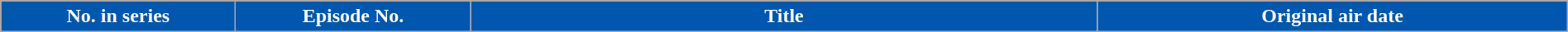<table class="wikitable plainrowheaders" style="width:100%; margin:auto;">
<tr>
<th scope="col" style="background:#0057AE; color:white; width:6%;">No. in series</th>
<th scope="col" style="background:#0057AE; color:white; width:6%;">Episode No.</th>
<th scope="col" style="background:#0057AE; color:white; width:16%;">Title</th>
<th scope="col" style="background:#0057AE; color:white; width:12%;">Original air date<br>




































</th>
</tr>
</table>
